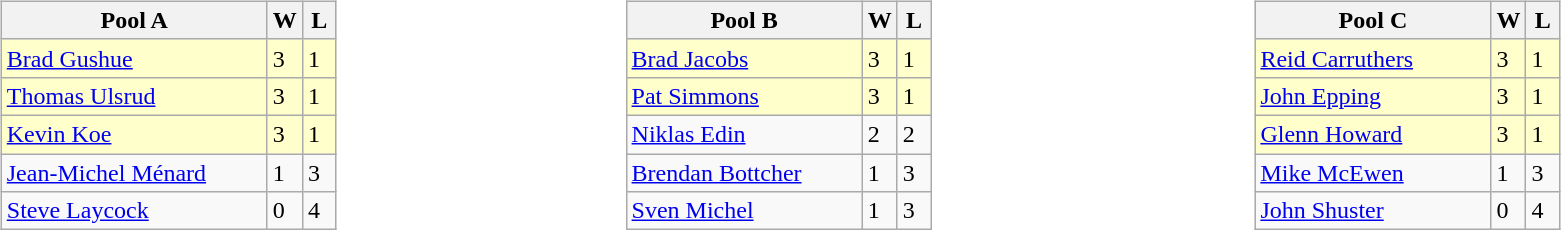<table>
<tr>
<td valign=top width=10%><br><table class=wikitable>
<tr>
<th width=170>Pool A</th>
<th width=15>W</th>
<th width=15>L</th>
</tr>
<tr bgcolor=#ffffcc>
<td> <a href='#'>Brad Gushue</a></td>
<td>3</td>
<td>1</td>
</tr>
<tr bgcolor=#ffffcc>
<td> <a href='#'>Thomas Ulsrud</a></td>
<td>3</td>
<td>1</td>
</tr>
<tr bgcolor=#ffffcc>
<td> <a href='#'>Kevin Koe</a></td>
<td>3</td>
<td>1</td>
</tr>
<tr>
<td> <a href='#'>Jean-Michel Ménard</a></td>
<td>1</td>
<td>3</td>
</tr>
<tr>
<td> <a href='#'>Steve Laycock</a></td>
<td>0</td>
<td>4</td>
</tr>
</table>
</td>
<td valign=top width=10%><br><table class=wikitable>
<tr>
<th width=150>Pool B</th>
<th width=15>W</th>
<th width=15>L</th>
</tr>
<tr bgcolor=#ffffcc>
<td> <a href='#'>Brad Jacobs</a></td>
<td>3</td>
<td>1</td>
</tr>
<tr bgcolor=#ffffcc>
<td> <a href='#'>Pat Simmons</a></td>
<td>3</td>
<td>1</td>
</tr>
<tr>
<td> <a href='#'>Niklas Edin</a></td>
<td>2</td>
<td>2</td>
</tr>
<tr>
<td> <a href='#'>Brendan Bottcher</a></td>
<td>1</td>
<td>3</td>
</tr>
<tr>
<td> <a href='#'>Sven Michel</a></td>
<td>1</td>
<td>3</td>
</tr>
</table>
</td>
<td valign=top width=10%><br><table class=wikitable>
<tr>
<th width=150>Pool C</th>
<th width=15>W</th>
<th width=15>L</th>
</tr>
<tr bgcolor=#ffffcc>
<td> <a href='#'>Reid Carruthers</a></td>
<td>3</td>
<td>1</td>
</tr>
<tr bgcolor=#ffffcc>
<td> <a href='#'>John Epping</a></td>
<td>3</td>
<td>1</td>
</tr>
<tr bgcolor=#ffffcc>
<td> <a href='#'>Glenn Howard</a></td>
<td>3</td>
<td>1</td>
</tr>
<tr>
<td> <a href='#'>Mike McEwen</a></td>
<td>1</td>
<td>3</td>
</tr>
<tr>
<td> <a href='#'>John Shuster</a></td>
<td>0</td>
<td>4</td>
</tr>
</table>
</td>
</tr>
</table>
